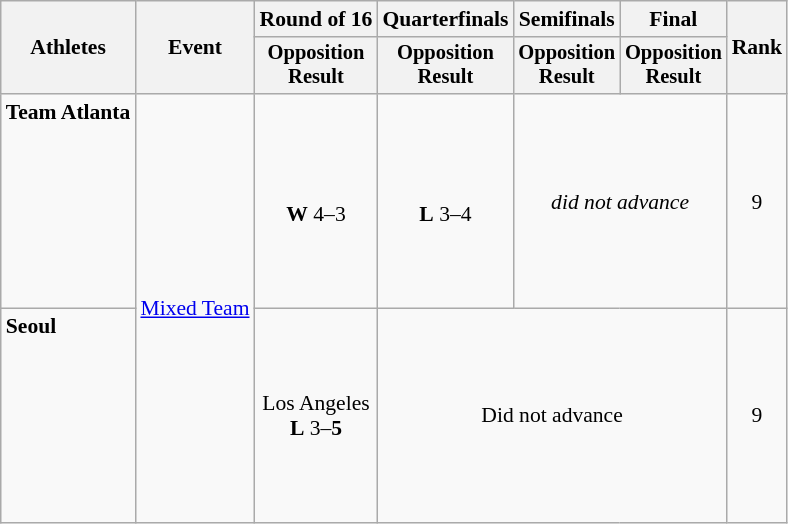<table class="wikitable" style="font-size:90%">
<tr>
<th rowspan="2">Athletes</th>
<th rowspan="2">Event</th>
<th>Round of 16</th>
<th>Quarterfinals</th>
<th>Semifinals</th>
<th>Final</th>
<th rowspan=2>Rank</th>
</tr>
<tr style="font-size:95%">
<th>Opposition<br>Result</th>
<th>Opposition<br>Result</th>
<th>Opposition<br>Result</th>
<th>Opposition<br>Result</th>
</tr>
<tr align=center>
<td align=left><strong>Team Atlanta</strong><br><br> <br><br><br><br><br><br></td>
<td rowspan=2 align=left><a href='#'>Mixed Team</a></td>
<td><br><strong>W</strong> 4–3</td>
<td><br><strong>L</strong> 3–4</td>
<td Colspan=2><em>did not advance</em></td>
<td>9</td>
</tr>
<tr align="center">
<td align=left><strong>Seoul</strong><br><br> <br><br><br><br><br><br></td>
<td>Los Angeles <br> <strong>L</strong> 3–<strong>5</strong></td>
<td colspan="3">Did not advance</td>
<td>9</td>
</tr>
</table>
